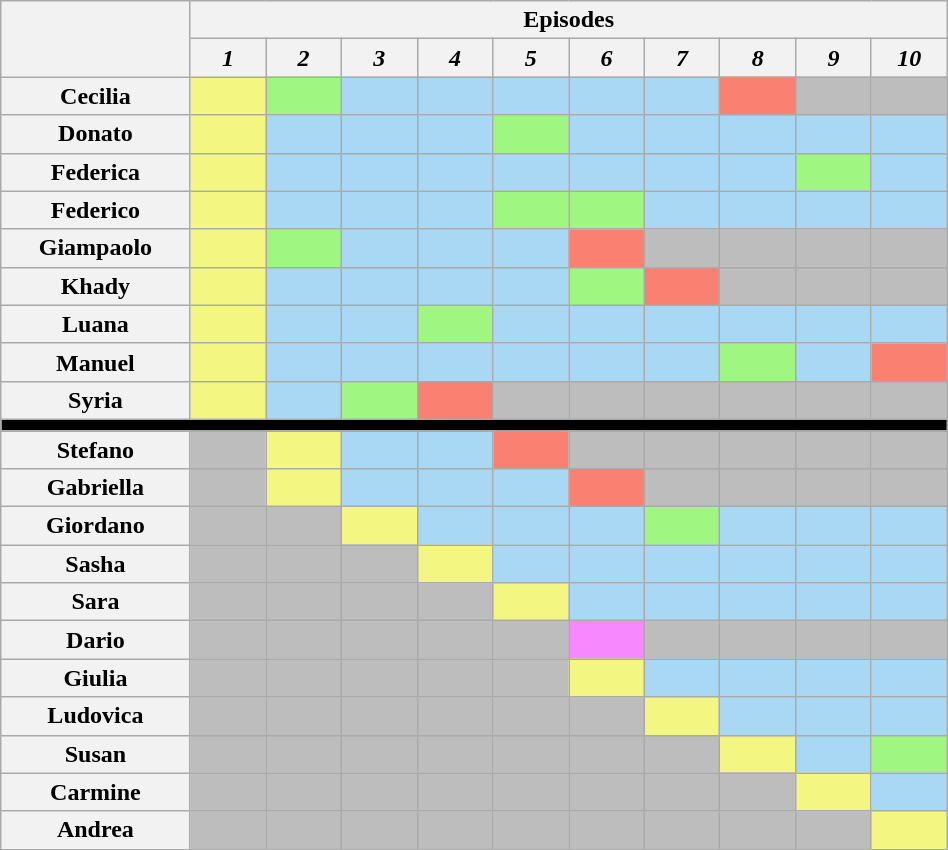<table class="wikitable" style="text-align:center; width:50%;">
<tr>
<th rowspan="2" style="width:15%;"></th>
<th colspan="10" style="text-align:center;">Episodes</th>
</tr>
<tr>
<th style="text-align:center; width:6%;"><em>1</em></th>
<th style="text-align:center; width:6%;"><em>2</em></th>
<th style="text-align:center; width:6%;"><em>3</em></th>
<th style="text-align:center; width:6%;"><em>4</em></th>
<th style="text-align:center; width:6%;"><em>5</em></th>
<th style="text-align:center; width:6%;"><em>6</em></th>
<th style="text-align:center; width:6%;"><em>7</em></th>
<th style="text-align:center; width:6%;"><em>8</em></th>
<th style="text-align:center; width:6%;"><em>9</em></th>
<th style="text-align:center; width:6%;"><em>10</em></th>
</tr>
<tr>
<th>Cecilia</th>
<td style="background:#F3F781;"></td>
<td style="background:#9FF781;"></td>
<td style="background:#A9D8F5;"></td>
<td style="background:#A9D8F5;"></td>
<td style="background:#A9D8F5;"></td>
<td style="background:#A9D8F5;"></td>
<td style="background:#A9D8F5;"></td>
<td style="background:#FA8072;"></td>
<td style="background:#BDBDBD;"></td>
<td style="background:#BDBDBD;"></td>
</tr>
<tr>
<th>Donato</th>
<td style="background:#F3F781;"></td>
<td style="background:#A9D8F5;"></td>
<td style="background:#A9D8F5;"></td>
<td style="background:#A9D8F5;"></td>
<td style="background:#9FF781;"></td>
<td style="background:#A9D8F5;"></td>
<td style="background:#A9D8F5;"></td>
<td style="background:#A9D8F5;"></td>
<td style="background:#A9D8F5;"></td>
<td style="background:#A9D8F5;"></td>
</tr>
<tr>
<th>Federica</th>
<td style="background:#F3F781;"></td>
<td style="background:#A9D8F5;"></td>
<td style="background:#A9D8F5;"></td>
<td style="background:#A9D8F5;"></td>
<td style="background:#A9D8F5;"></td>
<td style="background:#A9D8F5;"></td>
<td style="background:#A9D8F5;"></td>
<td style="background:#A9D8F5;"></td>
<td style="background:#9FF781;"></td>
<td style="background:#A9D8F5;"></td>
</tr>
<tr>
<th>Federico</th>
<td style="background:#F3F781;"></td>
<td style="background:#A9D8F5;"></td>
<td style="background:#A9D8F5;"></td>
<td style="background:#A9D8F5;"></td>
<td style="background:#9FF781;"></td>
<td style="background:#9FF781;"></td>
<td style="background:#A9D8F5;"></td>
<td style="background:#A9D8F5;"></td>
<td style="background:#A9D8F5;"></td>
<td style="background:#A9D8F5;"></td>
</tr>
<tr>
<th>Giampaolo</th>
<td style="background:#F3F781;"></td>
<td style="background:#9FF781;"></td>
<td style="background:#A9D8F5;"></td>
<td style="background:#A9D8F5;"></td>
<td style="background:#A9D8F5;"></td>
<td style="background:#FA8072;"></td>
<td style="background:#BDBDBD;"></td>
<td style="background:#BDBDBD;"></td>
<td style="background:#BDBDBD;"></td>
<td style="background:#BDBDBD;"></td>
</tr>
<tr>
<th>Khady</th>
<td style="background:#F3F781;"></td>
<td style="background:#A9D8F5;"></td>
<td style="background:#A9D8F5;"></td>
<td style="background:#A9D8F5;"></td>
<td style="background:#A9D8F5;"></td>
<td style="background:#9FF781;"></td>
<td style="background:#FA8072;"></td>
<td style="background:#BDBDBD;"></td>
<td style="background:#BDBDBD;"></td>
<td style="background:#BDBDBD;"></td>
</tr>
<tr>
<th>Luana</th>
<td style="background:#F3F781;"></td>
<td style="background:#A9D8F5;"></td>
<td style="background:#A9D8F5;"></td>
<td style="background:#9FF781;"></td>
<td style="background:#A9D8F5;"></td>
<td style="background:#A9D8F5;"></td>
<td style="background:#A9D8F5;"></td>
<td style="background:#A9D8F5;"></td>
<td style="background:#A9D8F5;"></td>
<td style="background:#A9D8F5;"></td>
</tr>
<tr>
<th>Manuel</th>
<td style="background:#F3F781;"></td>
<td style="background:#A9D8F5;"></td>
<td style="background:#A9D8F5;"></td>
<td style="background:#A9D8F5;"></td>
<td style="background:#A9D8F5;"></td>
<td style="background:#A9D8F5;"></td>
<td style="background:#A9D8F5;"></td>
<td style="background:#9FF781;"></td>
<td style="background:#A9D8F5;"></td>
<td style="background:#FA8072;"></td>
</tr>
<tr>
<th>Syria</th>
<td style="background:#F3F781;"></td>
<td style="background:#A9D8F5;"></td>
<td style="background:#9FF781;"></td>
<td style="background:#FA8072;"></td>
<td style="background:#BDBDBD;"></td>
<td style="background:#BDBDBD;"></td>
<td style="background:#BDBDBD;"></td>
<td style="background:#BDBDBD;"></td>
<td style="background:#BDBDBD;"></td>
<td style="background:#BDBDBD;"></td>
</tr>
<tr>
<th colspan="11" style="background:#000000;"></th>
</tr>
<tr>
<th>Stefano</th>
<td style="background:#BDBDBD;"></td>
<td style="background:#F3F781;"></td>
<td style="background:#A9D8F5;"></td>
<td style="background:#A9D8F5;"></td>
<td style="background:#FA8072;"></td>
<td style="background:#BDBDBD;"></td>
<td style="background:#BDBDBD;"></td>
<td style="background:#BDBDBD;"></td>
<td style="background:#BDBDBD;"></td>
<td style="background:#BDBDBD;"></td>
</tr>
<tr>
<th>Gabriella</th>
<td style="background:#BDBDBD;"></td>
<td style="background:#F3F781;"></td>
<td style="background:#A9D8F5;"></td>
<td style="background:#A9D8F5;"></td>
<td style="background:#A9D8F5;"></td>
<td style="background:#FA8072;"></td>
<td style="background:#BDBDBD;"></td>
<td style="background:#BDBDBD;"></td>
<td style="background:#BDBDBD;"></td>
<td style="background:#BDBDBD;"></td>
</tr>
<tr>
<th>Giordano</th>
<td style="background:#BDBDBD;"></td>
<td style="background:#BDBDBD;"></td>
<td style="background:#F3F781;"></td>
<td style="background:#A9D8F5;"></td>
<td style="background:#A9D8F5;"></td>
<td style="background:#A9D8F5;"></td>
<td style="background:#9FF781;"></td>
<td style="background:#A9D8F5;"></td>
<td style="background:#A9D8F5;"></td>
<td style="background:#A9D8F5;"></td>
</tr>
<tr>
<th>Sasha</th>
<td style="background:#BDBDBD;"></td>
<td style="background:#BDBDBD;"></td>
<td style="background:#BDBDBD;"></td>
<td style="background:#F3F781;"></td>
<td style="background:#A9D8F5;"></td>
<td style="background:#A9D8F5;"></td>
<td style="background:#A9D8F5;"></td>
<td style="background:#A9D8F5;"></td>
<td style="background:#A9D8F5;"></td>
<td style="background:#A9D8F5;"></td>
</tr>
<tr>
<th>Sara</th>
<td style="background:#BDBDBD;"></td>
<td style="background:#BDBDBD;"></td>
<td style="background:#BDBDBD;"></td>
<td style="background:#BDBDBD;"></td>
<td style="background:#F3F781;"></td>
<td style="background:#A9D8F5;"></td>
<td style="background:#A9D8F5;"></td>
<td style="background:#A9D8F5;"></td>
<td style="background:#A9D8F5;"></td>
<td style="background:#A9D8F5;"></td>
</tr>
<tr>
<th>Dario</th>
<td style="background:#BDBDBD;"></td>
<td style="background:#BDBDBD;"></td>
<td style="background:#BDBDBD;"></td>
<td style="background:#BDBDBD;"></td>
<td style="background:#BDBDBD;"></td>
<td style="background:#F888FD;"></td>
<td style="background:#BDBDBD;"></td>
<td style="background:#BDBDBD;"></td>
<td style="background:#BDBDBD;"></td>
<td style="background:#BDBDBD;"></td>
</tr>
<tr>
<th>Giulia</th>
<td style="background:#BDBDBD;"></td>
<td style="background:#BDBDBD;"></td>
<td style="background:#BDBDBD;"></td>
<td style="background:#BDBDBD;"></td>
<td style="background:#BDBDBD;"></td>
<td style="background:#F3F781;"></td>
<td style="background:#A9D8F5;"></td>
<td style="background:#A9D8F5;"></td>
<td style="background:#A9D8F5;"></td>
<td style="background:#A9D8F5;"></td>
</tr>
<tr>
<th>Ludovica</th>
<td style="background:#BDBDBD;"></td>
<td style="background:#BDBDBD;"></td>
<td style="background:#BDBDBD;"></td>
<td style="background:#BDBDBD;"></td>
<td style="background:#BDBDBD;"></td>
<td style="background:#BDBDBD;"></td>
<td style="background:#F3F781;"></td>
<td style="background:#A9D8F5;"></td>
<td style="background:#A9D8F5;"></td>
<td style="background:#A9D8F5;"></td>
</tr>
<tr>
<th>Susan</th>
<td style="background:#BDBDBD;"></td>
<td style="background:#BDBDBD;"></td>
<td style="background:#BDBDBD;"></td>
<td style="background:#BDBDBD;"></td>
<td style="background:#BDBDBD;"></td>
<td style="background:#BDBDBD;"></td>
<td style="background:#BDBDBD;"></td>
<td style="background:#F3F781;"></td>
<td style="background:#A9D8F5;"></td>
<td style="background:#9FF781;"></td>
</tr>
<tr>
<th>Carmine</th>
<td style="background:#BDBDBD;"></td>
<td style="background:#BDBDBD;"></td>
<td style="background:#BDBDBD;"></td>
<td style="background:#BDBDBD;"></td>
<td style="background:#BDBDBD;"></td>
<td style="background:#BDBDBD;"></td>
<td style="background:#BDBDBD;"></td>
<td style="background:#BDBDBD;"></td>
<td style="background:#F3F781;"></td>
<td style="background:#A9D8F5;"></td>
</tr>
<tr>
<th>Andrea</th>
<td style="background:#BDBDBD;"></td>
<td style="background:#BDBDBD;"></td>
<td style="background:#BDBDBD;"></td>
<td style="background:#BDBDBD;"></td>
<td style="background:#BDBDBD;"></td>
<td style="background:#BDBDBD;"></td>
<td style="background:#BDBDBD;"></td>
<td style="background:#BDBDBD;"></td>
<td style="background:#BDBDBD;"></td>
<td style="background:#F3F781;"></td>
</tr>
</table>
